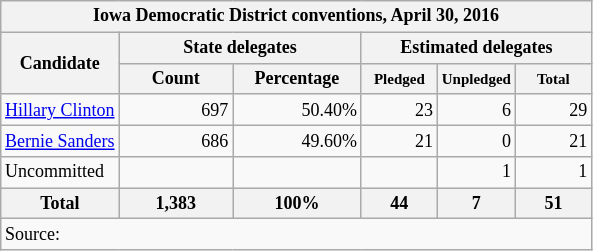<table class="wikitable" style="text-align:right; font-size:12px;">
<tr>
<th colspan="6">Iowa Democratic District conventions, April 30, 2016</th>
</tr>
<tr>
<th rowspan="2">Candidate</th>
<th colspan="2">State delegates</th>
<th colspan="3">Estimated delegates</th>
</tr>
<tr>
<th style="width:70px;">Count</th>
<th style="width:80px;">Percentage</th>
<th style="width:45px;"><small>Pledged</small></th>
<th style="width:45px;"><small>Unpledged</small></th>
<th style="width:45px;"><small>Total</small></th>
</tr>
<tr>
<td style="text-align:left;"><a href='#'>Hillary Clinton</a></td>
<td>697</td>
<td>50.40%</td>
<td>23</td>
<td>6</td>
<td>29</td>
</tr>
<tr>
<td style="text-align:left;"><a href='#'>Bernie Sanders</a></td>
<td>686</td>
<td>49.60%</td>
<td>21</td>
<td>0</td>
<td>21</td>
</tr>
<tr>
<td style="text-align:left;">Uncommitted</td>
<td></td>
<td></td>
<td></td>
<td>1</td>
<td>1</td>
</tr>
<tr>
<th>Total</th>
<th>1,383</th>
<th>100%</th>
<th>44</th>
<th>7</th>
<th>51</th>
</tr>
<tr>
<td colspan="6" style="text-align:left;">Source: <em></em></td>
</tr>
</table>
